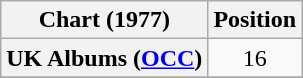<table class="wikitable plainrowheaders" style="text-align:center;">
<tr>
<th scope="col">Chart (1977)</th>
<th scope="col">Position</th>
</tr>
<tr>
<th scope="row">UK Albums (<a href='#'>OCC</a>)</th>
<td>16</td>
</tr>
<tr>
</tr>
</table>
